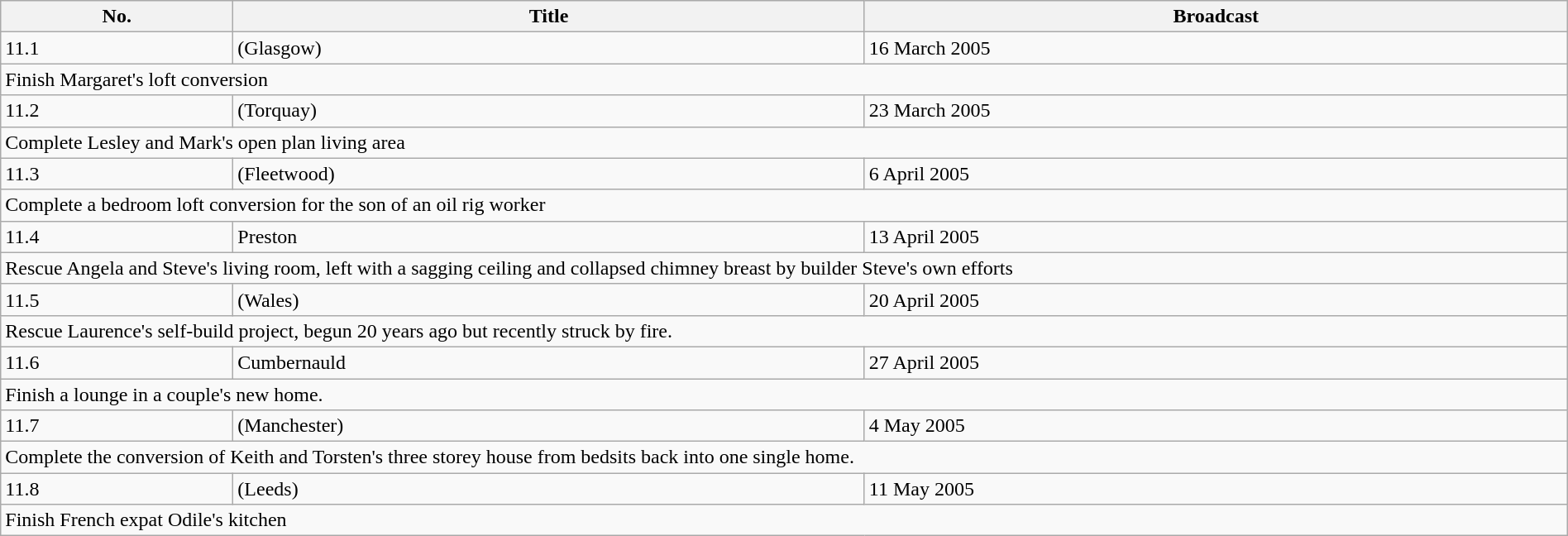<table class="wikitable" style="width:100%;">
<tr>
<th>No.</th>
<th>Title</th>
<th>Broadcast</th>
</tr>
<tr>
<td>11.1</td>
<td>(Glasgow)</td>
<td>16 March 2005</td>
</tr>
<tr>
<td colspan="3">Finish Margaret's loft conversion</td>
</tr>
<tr>
<td>11.2</td>
<td>(Torquay)</td>
<td>23 March 2005</td>
</tr>
<tr>
<td colspan="3">Complete Lesley and Mark's open plan living area</td>
</tr>
<tr>
<td>11.3</td>
<td>(Fleetwood)</td>
<td>6 April 2005</td>
</tr>
<tr>
<td colspan="3">Complete a bedroom loft conversion for the son of an oil rig worker</td>
</tr>
<tr>
<td>11.4</td>
<td>Preston</td>
<td>13 April 2005</td>
</tr>
<tr>
<td colspan="3">Rescue Angela and Steve's living room, left with a sagging ceiling and collapsed chimney breast by builder Steve's own efforts</td>
</tr>
<tr>
<td>11.5</td>
<td>(Wales)</td>
<td>20 April 2005</td>
</tr>
<tr>
<td colspan="3">Rescue Laurence's self-build project, begun 20 years ago but recently struck by fire.</td>
</tr>
<tr>
<td>11.6</td>
<td>Cumbernauld</td>
<td>27 April 2005</td>
</tr>
<tr>
<td colspan="3">Finish a lounge in a couple's new home.</td>
</tr>
<tr>
<td>11.7</td>
<td>(Manchester)</td>
<td>4 May 2005</td>
</tr>
<tr>
<td colspan="3">Complete the conversion of Keith and Torsten's three storey house from bedsits back into one single home.</td>
</tr>
<tr>
<td>11.8</td>
<td>(Leeds)</td>
<td>11 May 2005</td>
</tr>
<tr>
<td colspan="3">Finish French expat Odile's kitchen</td>
</tr>
</table>
